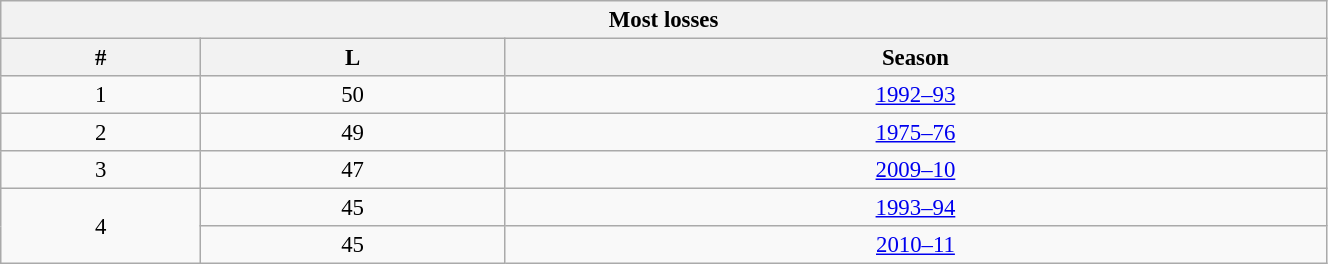<table class="wikitable" style="text-align: center; font-size: 95%" width="70%">
<tr>
<th colspan="3">Most losses</th>
</tr>
<tr>
<th>#</th>
<th>L</th>
<th>Season</th>
</tr>
<tr>
<td>1</td>
<td>50</td>
<td><a href='#'>1992–93</a></td>
</tr>
<tr>
<td>2</td>
<td>49</td>
<td><a href='#'>1975–76</a></td>
</tr>
<tr>
<td>3</td>
<td>47</td>
<td><a href='#'>2009–10</a></td>
</tr>
<tr>
<td rowspan="2">4</td>
<td>45</td>
<td><a href='#'>1993–94</a></td>
</tr>
<tr>
<td>45</td>
<td><a href='#'>2010–11</a></td>
</tr>
</table>
